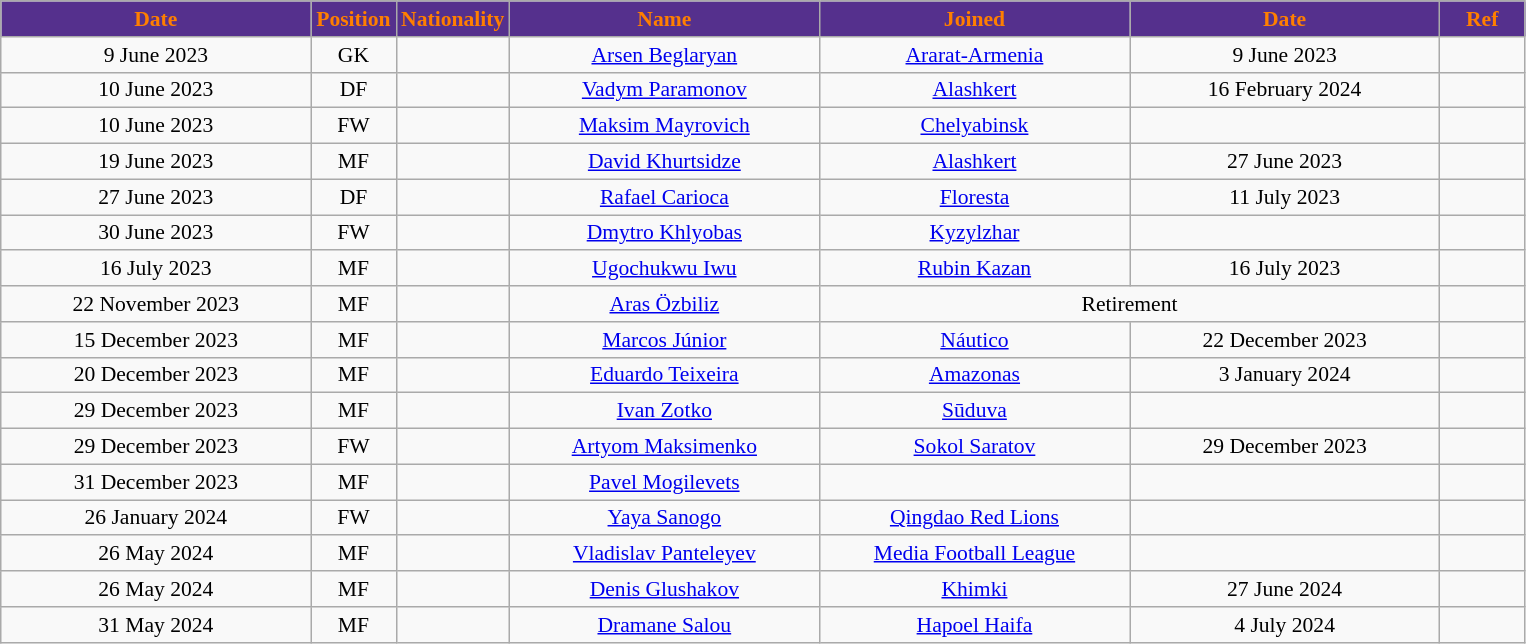<table class="wikitable"  style="text-align:center; font-size:90%; ">
<tr>
<th style="background:#55308D; color:#FF7F00; width:200px;">Date</th>
<th style="background:#55308D; color:#FF7F00; width:50px;">Position</th>
<th style="background:#55308D; color:#FF7F00; width:50px;">Nationality</th>
<th style="background:#55308D; color:#FF7F00; width:200px;">Name</th>
<th style="background:#55308D; color:#FF7F00; width:200px;">Joined</th>
<th style="background:#55308D; color:#FF7F00; width:200px;">Date</th>
<th style="background:#55308D; color:#FF7F00; width:50px;">Ref</th>
</tr>
<tr>
<td>9 June 2023</td>
<td>GK</td>
<td></td>
<td><a href='#'>Arsen Beglaryan</a></td>
<td><a href='#'>Ararat-Armenia</a></td>
<td>9 June 2023</td>
<td></td>
</tr>
<tr>
<td>10 June 2023</td>
<td>DF</td>
<td></td>
<td><a href='#'>Vadym Paramonov</a></td>
<td><a href='#'>Alashkert</a></td>
<td>16 February 2024</td>
<td></td>
</tr>
<tr>
<td>10 June 2023</td>
<td>FW</td>
<td></td>
<td><a href='#'>Maksim Mayrovich</a></td>
<td><a href='#'>Chelyabinsk</a></td>
<td></td>
<td></td>
</tr>
<tr>
<td>19 June 2023</td>
<td>MF</td>
<td></td>
<td><a href='#'>David Khurtsidze</a></td>
<td><a href='#'>Alashkert</a></td>
<td>27 June 2023</td>
<td></td>
</tr>
<tr>
<td>27 June 2023</td>
<td>DF</td>
<td></td>
<td><a href='#'>Rafael Carioca</a></td>
<td><a href='#'>Floresta</a></td>
<td>11 July 2023</td>
<td></td>
</tr>
<tr>
<td>30 June 2023</td>
<td>FW</td>
<td></td>
<td><a href='#'>Dmytro Khlyobas</a></td>
<td><a href='#'>Kyzylzhar</a></td>
<td></td>
<td></td>
</tr>
<tr>
<td>16 July 2023</td>
<td>MF</td>
<td></td>
<td><a href='#'>Ugochukwu Iwu</a></td>
<td><a href='#'>Rubin Kazan</a></td>
<td>16 July 2023</td>
<td></td>
</tr>
<tr>
<td>22 November 2023</td>
<td>MF</td>
<td></td>
<td><a href='#'>Aras Özbiliz</a></td>
<td colspan="2">Retirement</td>
<td></td>
</tr>
<tr>
<td>15 December 2023</td>
<td>MF</td>
<td></td>
<td><a href='#'>Marcos Júnior</a></td>
<td><a href='#'>Náutico</a></td>
<td>22 December 2023</td>
<td></td>
</tr>
<tr>
<td>20 December 2023</td>
<td>MF</td>
<td></td>
<td><a href='#'>Eduardo Teixeira</a></td>
<td><a href='#'>Amazonas</a></td>
<td>3 January 2024</td>
<td></td>
</tr>
<tr>
<td>29 December 2023</td>
<td>MF</td>
<td></td>
<td><a href='#'>Ivan Zotko</a></td>
<td><a href='#'>Sūduva</a></td>
<td></td>
<td></td>
</tr>
<tr>
<td>29 December 2023</td>
<td>FW</td>
<td></td>
<td><a href='#'>Artyom Maksimenko</a></td>
<td><a href='#'>Sokol Saratov</a></td>
<td>29 December 2023</td>
<td></td>
</tr>
<tr>
<td>31 December 2023</td>
<td>MF</td>
<td></td>
<td><a href='#'>Pavel Mogilevets</a></td>
<td></td>
<td></td>
<td></td>
</tr>
<tr>
<td>26 January 2024</td>
<td>FW</td>
<td></td>
<td><a href='#'>Yaya Sanogo</a></td>
<td><a href='#'>Qingdao Red Lions</a></td>
<td></td>
<td></td>
</tr>
<tr>
<td>26 May 2024</td>
<td>MF</td>
<td></td>
<td><a href='#'>Vladislav Panteleyev</a></td>
<td><a href='#'>Media Football League</a></td>
<td></td>
<td></td>
</tr>
<tr>
<td>26 May 2024</td>
<td>MF</td>
<td></td>
<td><a href='#'>Denis Glushakov</a></td>
<td><a href='#'>Khimki</a></td>
<td>27 June 2024</td>
<td></td>
</tr>
<tr>
<td>31 May 2024</td>
<td>MF</td>
<td></td>
<td><a href='#'>Dramane Salou</a></td>
<td><a href='#'>Hapoel Haifa</a></td>
<td>4 July 2024</td>
<td></td>
</tr>
</table>
